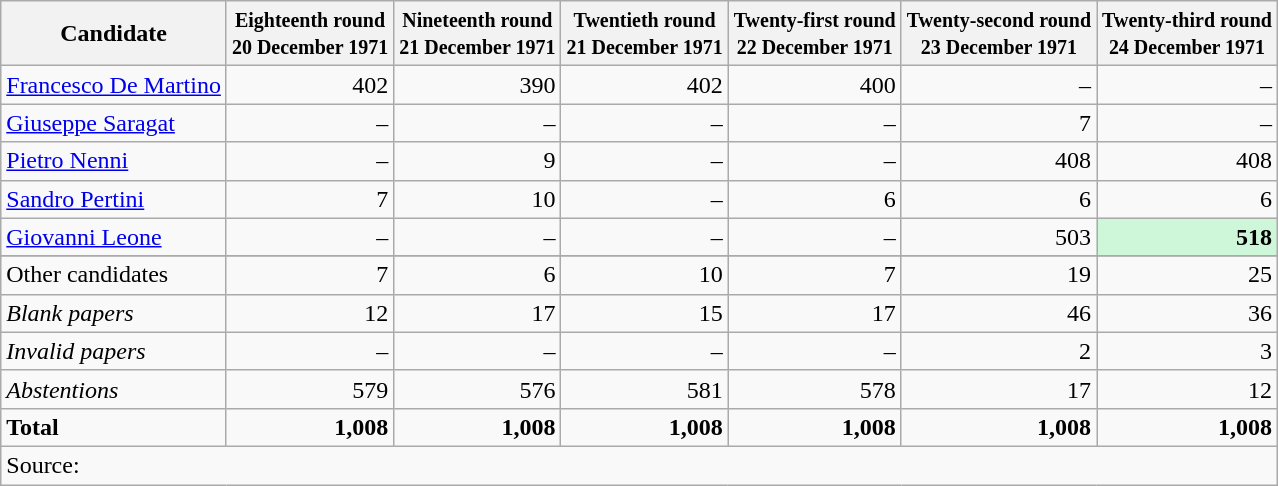<table class="wikitable sortable" style=text-align:right>
<tr>
<th>Candidate</th>
<th data-sort-type="number"><small>Eighteenth round<br>20 December 1971</small></th>
<th data-sort-type="number"><small>Nineteenth round<br>21 December 1971</small></th>
<th data-sort-type="number"><small>Twentieth round<br>21 December 1971</small></th>
<th data-sort-type="number"><small>Twenty-first round<br>22 December 1971</small></th>
<th data-sort-type="number"><small>Twenty-second round<br>23 December 1971</small></th>
<th data-sort-type="number"><small>Twenty-third round<br>24 December 1971</small></th>
</tr>
<tr>
<td align=left><a href='#'>Francesco De Martino</a></td>
<td>402</td>
<td>390</td>
<td>402</td>
<td>400</td>
<td>–</td>
<td>–</td>
</tr>
<tr>
<td align=left><a href='#'>Giuseppe Saragat</a></td>
<td>–</td>
<td>–</td>
<td>–</td>
<td>–</td>
<td>7</td>
<td>–</td>
</tr>
<tr>
<td align=left><a href='#'>Pietro Nenni</a></td>
<td>–</td>
<td>9</td>
<td>–</td>
<td>–</td>
<td>408</td>
<td>408</td>
</tr>
<tr>
<td align=left><a href='#'>Sandro Pertini</a></td>
<td>7</td>
<td>10</td>
<td>–</td>
<td>6</td>
<td>6</td>
<td>6</td>
</tr>
<tr>
<td align=left><a href='#'>Giovanni Leone</a></td>
<td>–</td>
<td>–</td>
<td>–</td>
<td>–</td>
<td>503</td>
<td bgcolor=#CEF6D8><strong>518</strong></td>
</tr>
<tr>
</tr>
<tr class="sortbottom">
<td align=left>Other candidates</td>
<td>7</td>
<td>6</td>
<td>10</td>
<td>7</td>
<td>19</td>
<td>25</td>
</tr>
<tr class="sortbottom">
<td align=left><em>Blank papers</em></td>
<td>12</td>
<td>17</td>
<td>15</td>
<td>17</td>
<td>46</td>
<td>36</td>
</tr>
<tr class="sortbottom">
<td align=left><em>Invalid papers</em></td>
<td>–</td>
<td>–</td>
<td>–</td>
<td>–</td>
<td>2</td>
<td>3</td>
</tr>
<tr class="sortbottom">
<td align=left><em>Abstentions</em></td>
<td>579</td>
<td>576</td>
<td>581</td>
<td>578</td>
<td>17</td>
<td>12</td>
</tr>
<tr class="sortbottom">
<td align=left><strong>Total</strong></td>
<td><strong>1,008</strong></td>
<td><strong>1,008</strong></td>
<td><strong>1,008</strong></td>
<td><strong>1,008</strong></td>
<td><strong>1,008</strong></td>
<td><strong>1,008</strong></td>
</tr>
<tr class="sortbottom">
<td align=left colspan=7>Source: </td>
</tr>
</table>
